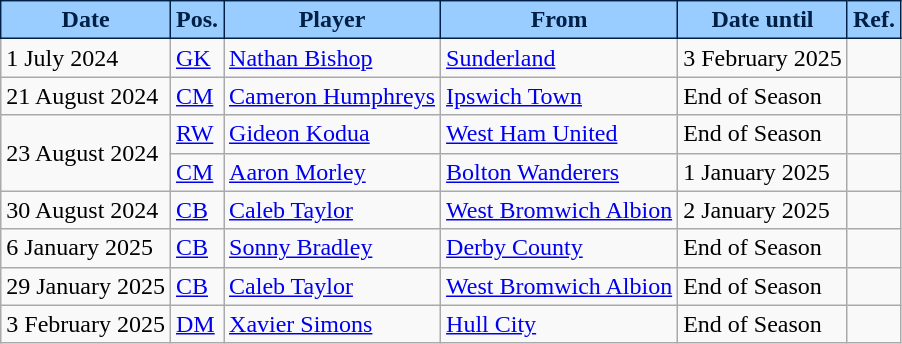<table class="wikitable plainrowheaders sortable">
<tr>
<th style="background:#99ccff; color:#001f44; border:1px solid #001f44;">Date</th>
<th style="background:#99ccff; color:#001f44; border:1px solid #001f44;">Pos.</th>
<th style="background:#99ccff; color:#001f44; border:1px solid #001f44;">Player</th>
<th style="background:#99ccff; color:#001f44; border:1px solid #001f44;">From</th>
<th style="background:#99ccff; color:#001f44; border:1px solid #001f44;">Date until</th>
<th style="background:#99ccff; color:#001f44; border:1px solid #001f44;">Ref.</th>
</tr>
<tr>
<td>1 July 2024</td>
<td><a href='#'>GK</a></td>
<td> <a href='#'>Nathan Bishop</a></td>
<td> <a href='#'>Sunderland</a></td>
<td>3 February 2025</td>
<td></td>
</tr>
<tr>
<td>21 August 2024</td>
<td><a href='#'>CM</a></td>
<td> <a href='#'>Cameron Humphreys</a></td>
<td> <a href='#'>Ipswich Town</a></td>
<td>End of Season</td>
<td></td>
</tr>
<tr>
<td rowspan="2">23 August 2024</td>
<td><a href='#'>RW</a></td>
<td> <a href='#'>Gideon Kodua</a></td>
<td> <a href='#'>West Ham United</a></td>
<td>End of Season</td>
<td></td>
</tr>
<tr>
<td><a href='#'>CM</a></td>
<td> <a href='#'>Aaron Morley</a></td>
<td> <a href='#'>Bolton Wanderers</a></td>
<td>1 January 2025</td>
<td></td>
</tr>
<tr>
<td>30 August 2024</td>
<td><a href='#'>CB</a></td>
<td> <a href='#'>Caleb Taylor</a></td>
<td> <a href='#'>West Bromwich Albion</a></td>
<td>2 January 2025</td>
<td></td>
</tr>
<tr>
<td>6 January 2025</td>
<td><a href='#'>CB</a></td>
<td> <a href='#'>Sonny Bradley</a></td>
<td> <a href='#'>Derby County</a></td>
<td>End of Season</td>
<td></td>
</tr>
<tr>
<td>29 January 2025</td>
<td><a href='#'>CB</a></td>
<td> <a href='#'>Caleb Taylor</a></td>
<td> <a href='#'>West Bromwich Albion</a></td>
<td>End of Season</td>
<td></td>
</tr>
<tr>
<td>3 February 2025</td>
<td><a href='#'>DM</a></td>
<td> <a href='#'>Xavier Simons</a></td>
<td> <a href='#'>Hull City</a></td>
<td>End of Season</td>
<td></td>
</tr>
</table>
